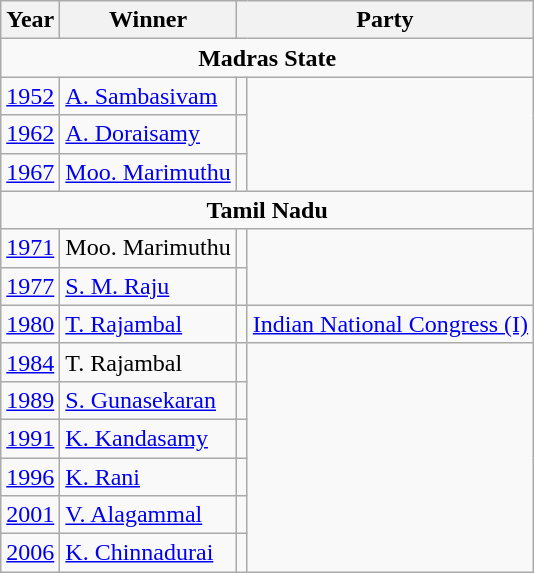<table class="wikitable sortable">
<tr>
<th>Year</th>
<th>Winner</th>
<th colspan="2">Party</th>
</tr>
<tr>
<td style="text-align: center;" colspan="4"><strong>Madras State</strong></td>
</tr>
<tr>
<td><a href='#'>1952</a></td>
<td><a href='#'>A. Sambasivam</a></td>
<td></td>
</tr>
<tr>
<td><a href='#'>1962</a></td>
<td><a href='#'>A. Doraisamy</a></td>
<td></td>
</tr>
<tr>
<td><a href='#'>1967</a></td>
<td><a href='#'>Moo. Marimuthu</a></td>
<td></td>
</tr>
<tr>
<td style="text-align: center;" colspan="4"><strong>Tamil Nadu</strong></td>
</tr>
<tr>
<td><a href='#'>1971</a></td>
<td>Moo. Marimuthu</td>
<td></td>
</tr>
<tr>
<td><a href='#'>1977</a></td>
<td><a href='#'>S. M. Raju</a></td>
<td></td>
</tr>
<tr>
<td><a href='#'>1980</a></td>
<td><a href='#'>T. Rajambal</a></td>
<td></td>
<td><a href='#'>Indian National Congress (I)</a></td>
</tr>
<tr>
<td><a href='#'>1984</a></td>
<td>T. Rajambal</td>
<td></td>
</tr>
<tr>
<td><a href='#'>1989</a></td>
<td><a href='#'>S. Gunasekaran</a></td>
<td></td>
</tr>
<tr>
<td><a href='#'>1991</a></td>
<td><a href='#'>K. Kandasamy</a></td>
<td></td>
</tr>
<tr>
<td><a href='#'>1996</a></td>
<td><a href='#'>K. Rani</a></td>
<td></td>
</tr>
<tr>
<td><a href='#'>2001</a></td>
<td><a href='#'>V. Alagammal</a></td>
<td></td>
</tr>
<tr>
<td><a href='#'>2006</a></td>
<td><a href='#'>K. Chinnadurai</a></td>
<td></td>
</tr>
</table>
